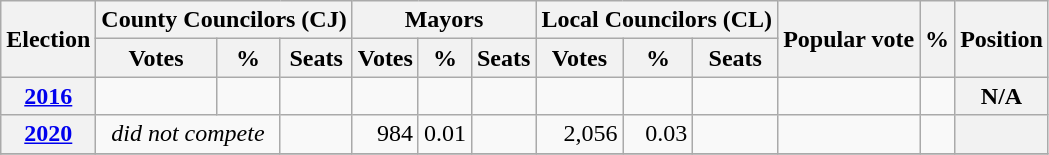<table class="wikitable" style="text-align: right;">
<tr>
<th rowspan="2">Election</th>
<th colspan="3">County Councilors (CJ)</th>
<th colspan="3">Mayors</th>
<th colspan="3">Local Councilors (CL)</th>
<th rowspan="2">Popular vote</th>
<th rowspan="2">%</th>
<th rowspan="2">Position</th>
</tr>
<tr>
<th>Votes</th>
<th>%</th>
<th>Seats</th>
<th>Votes</th>
<th>%</th>
<th>Seats</th>
<th>Votes</th>
<th>%</th>
<th>Seats</th>
</tr>
<tr>
<th><a href='#'>2016</a></th>
<td></td>
<td></td>
<td></td>
<td></td>
<td></td>
<td></td>
<td></td>
<td></td>
<td></td>
<td></td>
<td></td>
<th style="text-align: center;">N/A</th>
</tr>
<tr>
<th><a href='#'>2020</a></th>
<td colspan=2; style="text-align: center;"><em>did not compete</em></td>
<td></td>
<td>984</td>
<td>0.01</td>
<td></td>
<td>2,056</td>
<td>0.03</td>
<td></td>
<td></td>
<td></td>
<th style="text-align: center;"></th>
</tr>
<tr>
</tr>
</table>
